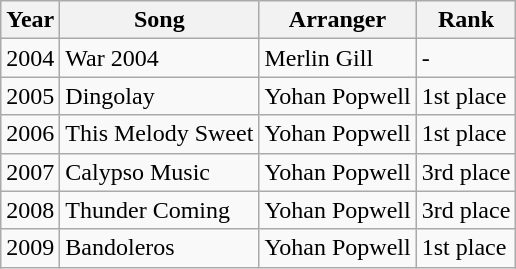<table class="wikitable">
<tr class="hintergrundfarbe5">
<th>Year</th>
<th>Song</th>
<th>Arranger</th>
<th>Rank</th>
</tr>
<tr>
<td>2004</td>
<td>War 2004</td>
<td>Merlin Gill</td>
<td>-</td>
</tr>
<tr>
<td>2005</td>
<td>Dingolay</td>
<td>Yohan Popwell</td>
<td>1st place</td>
</tr>
<tr>
<td>2006</td>
<td>This Melody Sweet</td>
<td>Yohan Popwell</td>
<td>1st place</td>
</tr>
<tr>
<td>2007</td>
<td>Calypso Music</td>
<td>Yohan Popwell</td>
<td>3rd place</td>
</tr>
<tr>
<td>2008</td>
<td>Thunder Coming</td>
<td>Yohan Popwell</td>
<td>3rd place</td>
</tr>
<tr>
<td>2009</td>
<td>Bandoleros</td>
<td>Yohan Popwell</td>
<td>1st place</td>
</tr>
</table>
